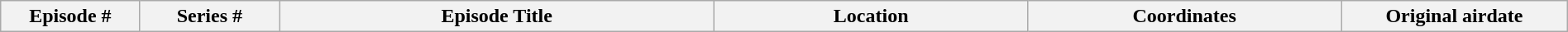<table class="wikitable plainrowheaders" style="width:100%; margin:auto;">
<tr>
<th style="width:8%;">Episode #</th>
<th style="width:8%;">Series #</th>
<th style="width:25%;">Episode Title</th>
<th style="width:18%;">Location</th>
<th style="width:18%;">Coordinates</th>
<th style="width:13%;">Original airdate<br><onlyinclude>













</onlyinclude></th>
</tr>
</table>
